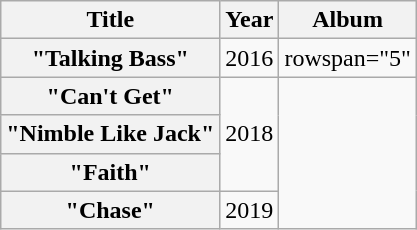<table class="wikitable plainrowheaders" style="text-align:center;">
<tr>
<th>Title</th>
<th>Year</th>
<th>Album</th>
</tr>
<tr>
<th scope="row">"Talking Bass"<br></th>
<td>2016</td>
<td>rowspan="5" </td>
</tr>
<tr>
<th scope="row">"Can't Get"<br></th>
<td rowspan="3">2018</td>
</tr>
<tr>
<th scope="row">"Nimble Like Jack"<br></th>
</tr>
<tr>
<th scope="row">"Faith"<br></th>
</tr>
<tr>
<th scope="row">"Chase"<br></th>
<td>2019</td>
</tr>
</table>
